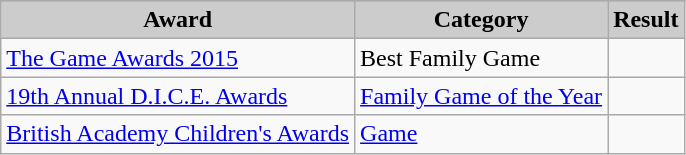<table class="wikitable">
<tr>
</tr>
<tr>
<th style="background:#ccc;">Award</th>
<th style="background:#ccc;">Category</th>
<th style="background:#ccc;">Result</th>
</tr>
<tr>
<td><a href='#'>The Game Awards 2015</a></td>
<td>Best Family Game</td>
<td></td>
</tr>
<tr>
<td><a href='#'>19th Annual D.I.C.E. Awards</a></td>
<td><a href='#'>Family Game of the Year</a></td>
<td></td>
</tr>
<tr>
<td><a href='#'>British Academy Children's Awards</a></td>
<td><a href='#'>Game</a></td>
<td></td>
</tr>
</table>
